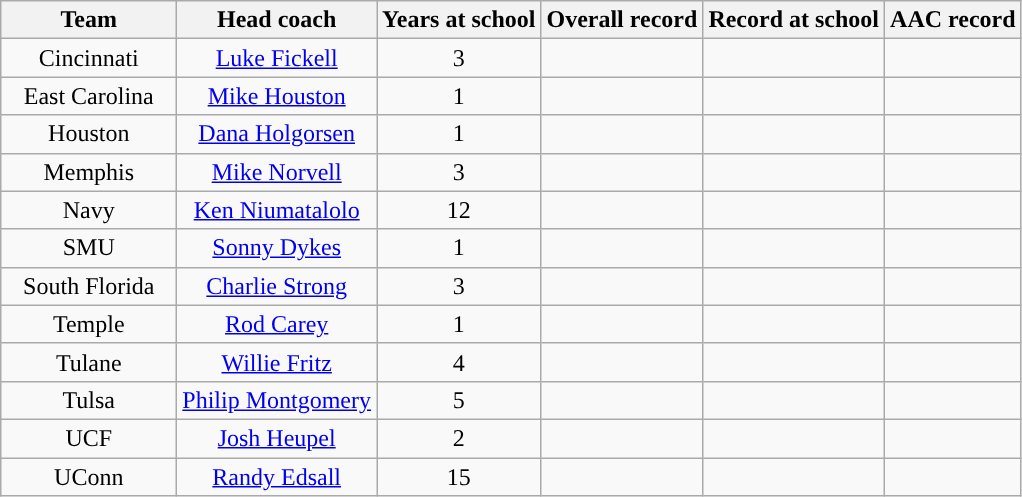<table class="wikitable sortable" style="text-align: center;">
<tr>
<th width="110">Team</th>
<th>Head coach</th>
<th>Years at school</th>
<th>Overall record</th>
<th>Record at school</th>
<th>AAC record</th>
</tr>
<tr>
<td>Cincinnati</td>
<td><a href='#'>Luke Fickell</a></td>
<td>3</td>
<td data-sort-value=></td>
<td data-sort-value=></td>
<td data-sort-value=></td>
</tr>
<tr>
<td>East Carolina</td>
<td><a href='#'>Mike Houston</a></td>
<td>1</td>
<td data-sort-value=></td>
<td data-sort-value=></td>
<td data-sort-value=></td>
</tr>
<tr>
<td>Houston</td>
<td><a href='#'>Dana Holgorsen</a></td>
<td>1</td>
<td data-sort-value=></td>
<td data-sort-value=></td>
<td data-sort-value=></td>
</tr>
<tr>
<td>Memphis</td>
<td><a href='#'>Mike Norvell</a></td>
<td>3</td>
<td data-sort-value=></td>
<td data-sort-value=></td>
<td data-sort-value=></td>
</tr>
<tr>
<td>Navy</td>
<td><a href='#'>Ken Niumatalolo</a></td>
<td>12</td>
<td data-sort-value=></td>
<td data-sort-value=></td>
<td data-sort-value=></td>
</tr>
<tr>
<td>SMU</td>
<td><a href='#'>Sonny Dykes</a></td>
<td>1</td>
<td data-sort-value=></td>
<td data-sort-value=></td>
<td data-sort-value=></td>
</tr>
<tr>
<td>South Florida</td>
<td><a href='#'>Charlie Strong</a></td>
<td>3</td>
<td data-sort-value=></td>
<td data-sort-value=></td>
<td data-sort-value=></td>
</tr>
<tr>
<td>Temple</td>
<td><a href='#'>Rod Carey</a></td>
<td>1</td>
<td data-sort-value=></td>
<td data-sort-value=></td>
<td data-sort-value=></td>
</tr>
<tr>
<td>Tulane</td>
<td><a href='#'>Willie Fritz</a></td>
<td>4</td>
<td data-sort-value=></td>
<td data-sort-value=></td>
<td data-sort-value=></td>
</tr>
<tr>
<td>Tulsa</td>
<td><a href='#'>Philip Montgomery</a></td>
<td>5</td>
<td data-sort-value=></td>
<td data-sort-value=></td>
<td data-sort-value=></td>
</tr>
<tr>
<td>UCF</td>
<td><a href='#'>Josh Heupel</a></td>
<td>2</td>
<td data-sort-value=></td>
<td data-sort-value=></td>
<td data-sort-value=></td>
</tr>
<tr>
<td>UConn</td>
<td><a href='#'>Randy Edsall</a></td>
<td>15</td>
<td data-sort-value=></td>
<td data-sort-value=></td>
<td data-sort-value=></td>
</tr>
</table>
